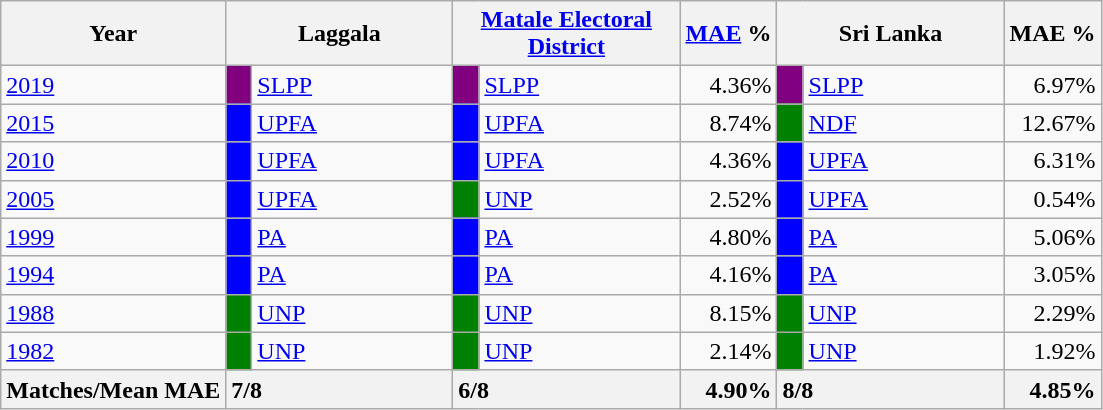<table class="wikitable">
<tr>
<th>Year</th>
<th colspan="2" width="144px">Laggala</th>
<th colspan="2" width="144px"><a href='#'>Matale Electoral District</a></th>
<th><a href='#'>MAE</a> %</th>
<th colspan="2" width="144px">Sri Lanka</th>
<th>MAE %</th>
</tr>
<tr>
<td><a href='#'>2019</a></td>
<td style="background-color:purple;" width="10px"></td>
<td style="text-align:left;"><a href='#'>SLPP</a></td>
<td style="background-color:purple;" width="10px"></td>
<td style="text-align:left;"><a href='#'>SLPP</a></td>
<td style="text-align:right;">4.36%</td>
<td style="background-color:purple;" width="10px"></td>
<td style="text-align:left;"><a href='#'>SLPP</a></td>
<td style="text-align:right;">6.97%</td>
</tr>
<tr>
<td><a href='#'>2015</a></td>
<td style="background-color:blue;" width="10px"></td>
<td style="text-align:left;"><a href='#'>UPFA</a></td>
<td style="background-color:blue;" width="10px"></td>
<td style="text-align:left;"><a href='#'>UPFA</a></td>
<td style="text-align:right;">8.74%</td>
<td style="background-color:green;" width="10px"></td>
<td style="text-align:left;"><a href='#'>NDF</a></td>
<td style="text-align:right;">12.67%</td>
</tr>
<tr>
<td><a href='#'>2010</a></td>
<td style="background-color:blue;" width="10px"></td>
<td style="text-align:left;"><a href='#'>UPFA</a></td>
<td style="background-color:blue;" width="10px"></td>
<td style="text-align:left;"><a href='#'>UPFA</a></td>
<td style="text-align:right;">4.36%</td>
<td style="background-color:blue;" width="10px"></td>
<td style="text-align:left;"><a href='#'>UPFA</a></td>
<td style="text-align:right;">6.31%</td>
</tr>
<tr>
<td><a href='#'>2005</a></td>
<td style="background-color:blue;" width="10px"></td>
<td style="text-align:left;"><a href='#'>UPFA</a></td>
<td style="background-color:green;" width="10px"></td>
<td style="text-align:left;"><a href='#'>UNP</a></td>
<td style="text-align:right;">2.52%</td>
<td style="background-color:blue;" width="10px"></td>
<td style="text-align:left;"><a href='#'>UPFA</a></td>
<td style="text-align:right;">0.54%</td>
</tr>
<tr>
<td><a href='#'>1999</a></td>
<td style="background-color:blue;" width="10px"></td>
<td style="text-align:left;"><a href='#'>PA</a></td>
<td style="background-color:blue;" width="10px"></td>
<td style="text-align:left;"><a href='#'>PA</a></td>
<td style="text-align:right;">4.80%</td>
<td style="background-color:blue;" width="10px"></td>
<td style="text-align:left;"><a href='#'>PA</a></td>
<td style="text-align:right;">5.06%</td>
</tr>
<tr>
<td><a href='#'>1994</a></td>
<td style="background-color:blue;" width="10px"></td>
<td style="text-align:left;"><a href='#'>PA</a></td>
<td style="background-color:blue;" width="10px"></td>
<td style="text-align:left;"><a href='#'>PA</a></td>
<td style="text-align:right;">4.16%</td>
<td style="background-color:blue;" width="10px"></td>
<td style="text-align:left;"><a href='#'>PA</a></td>
<td style="text-align:right;">3.05%</td>
</tr>
<tr>
<td><a href='#'>1988</a></td>
<td style="background-color:green;" width="10px"></td>
<td style="text-align:left;"><a href='#'>UNP</a></td>
<td style="background-color:green;" width="10px"></td>
<td style="text-align:left;"><a href='#'>UNP</a></td>
<td style="text-align:right;">8.15%</td>
<td style="background-color:green;" width="10px"></td>
<td style="text-align:left;"><a href='#'>UNP</a></td>
<td style="text-align:right;">2.29%</td>
</tr>
<tr>
<td><a href='#'>1982</a></td>
<td style="background-color:green;" width="10px"></td>
<td style="text-align:left;"><a href='#'>UNP</a></td>
<td style="background-color:green;" width="10px"></td>
<td style="text-align:left;"><a href='#'>UNP</a></td>
<td style="text-align:right;">2.14%</td>
<td style="background-color:green;" width="10px"></td>
<td style="text-align:left;"><a href='#'>UNP</a></td>
<td style="text-align:right;">1.92%</td>
</tr>
<tr>
<th>Matches/Mean MAE</th>
<th style="text-align:left;"colspan="2" width="144px">7/8</th>
<th style="text-align:left;"colspan="2" width="144px">6/8</th>
<th style="text-align:right;">4.90%</th>
<th style="text-align:left;"colspan="2" width="144px">8/8</th>
<th style="text-align:right;">4.85%</th>
</tr>
</table>
